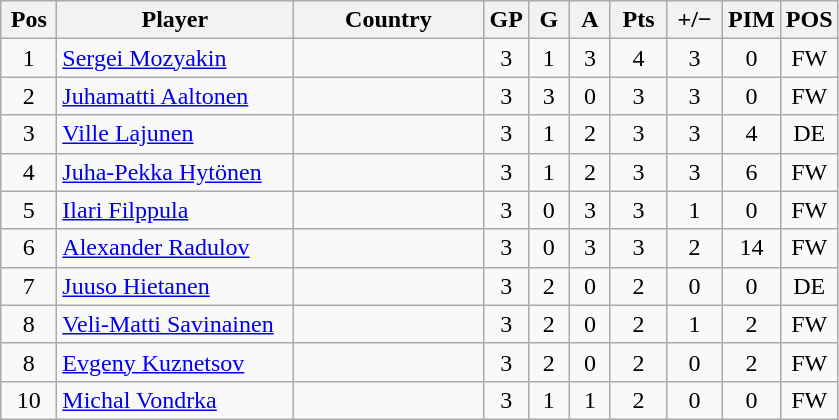<table class="wikitable sortable" style="text-align: center;">
<tr>
<th width=30>Pos</th>
<th width=150>Player</th>
<th width=120>Country</th>
<th width=20>GP</th>
<th width=20>G</th>
<th width=20>A</th>
<th width=30>Pts</th>
<th width=30>+/−</th>
<th width=30>PIM</th>
<th width=30>POS</th>
</tr>
<tr>
<td>1</td>
<td align=left><a href='#'>Sergei Mozyakin</a></td>
<td align=left></td>
<td>3</td>
<td>1</td>
<td>3</td>
<td>4</td>
<td>3</td>
<td>0</td>
<td>FW</td>
</tr>
<tr>
<td>2</td>
<td align=left><a href='#'>Juhamatti Aaltonen</a></td>
<td align=left></td>
<td>3</td>
<td>3</td>
<td>0</td>
<td>3</td>
<td>3</td>
<td>0</td>
<td>FW</td>
</tr>
<tr>
<td>3</td>
<td align=left><a href='#'>Ville Lajunen</a></td>
<td align=left></td>
<td>3</td>
<td>1</td>
<td>2</td>
<td>3</td>
<td>3</td>
<td>4</td>
<td>DE</td>
</tr>
<tr>
<td>4</td>
<td align=left><a href='#'>Juha-Pekka Hytönen</a></td>
<td align=left></td>
<td>3</td>
<td>1</td>
<td>2</td>
<td>3</td>
<td>3</td>
<td>6</td>
<td>FW</td>
</tr>
<tr>
<td>5</td>
<td align=left><a href='#'>Ilari Filppula</a></td>
<td align=left></td>
<td>3</td>
<td>0</td>
<td>3</td>
<td>3</td>
<td>1</td>
<td>0</td>
<td>FW</td>
</tr>
<tr>
<td>6</td>
<td align=left><a href='#'>Alexander Radulov</a></td>
<td align=left></td>
<td>3</td>
<td>0</td>
<td>3</td>
<td>3</td>
<td>2</td>
<td>14</td>
<td>FW</td>
</tr>
<tr>
<td>7</td>
<td align=left><a href='#'>Juuso Hietanen</a></td>
<td align=left></td>
<td>3</td>
<td>2</td>
<td>0</td>
<td>2</td>
<td>0</td>
<td>0</td>
<td>DE</td>
</tr>
<tr>
<td>8</td>
<td align=left><a href='#'>Veli-Matti Savinainen</a></td>
<td align=left></td>
<td>3</td>
<td>2</td>
<td>0</td>
<td>2</td>
<td>1</td>
<td>2</td>
<td>FW</td>
</tr>
<tr>
<td>8</td>
<td align=left><a href='#'>Evgeny Kuznetsov</a></td>
<td align=left></td>
<td>3</td>
<td>2</td>
<td>0</td>
<td>2</td>
<td>0</td>
<td>2</td>
<td>FW</td>
</tr>
<tr>
<td>10</td>
<td align=left><a href='#'>Michal Vondrka</a></td>
<td align=left></td>
<td>3</td>
<td>1</td>
<td>1</td>
<td>2</td>
<td>0</td>
<td>0</td>
<td>FW</td>
</tr>
</table>
